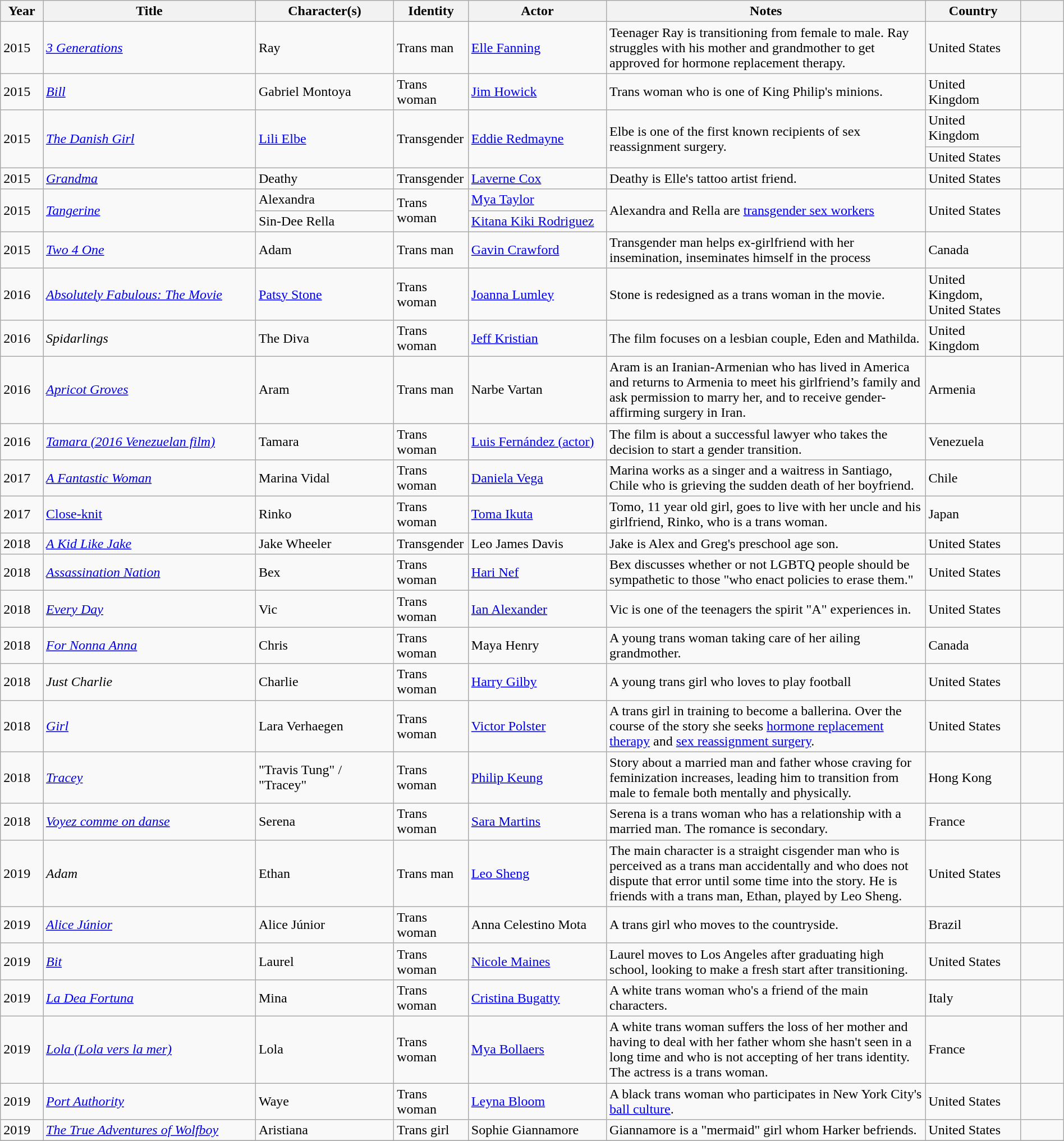<table class="wikitable sortable" style="width: 100%">
<tr>
<th style="width:4%;">Year</th>
<th style="width:20%;">Title</th>
<th style="width:13%;">Character(s)</th>
<th style="width:7%;">Identity</th>
<th style="width:13%;">Actor</th>
<th style="width:30%;">Notes</th>
<th style="width:9%;">Country</th>
<th style="width:4%;" class="unsortable"></th>
</tr>
<tr>
<td>2015</td>
<td><em><a href='#'>3 Generations</a></em></td>
<td>Ray</td>
<td>Trans man</td>
<td><a href='#'>Elle Fanning</a></td>
<td>Teenager Ray is transitioning from female to male. Ray struggles with his mother and grandmother to get approved for hormone replacement therapy.</td>
<td>United States</td>
<td></td>
</tr>
<tr>
<td>2015</td>
<td><em><a href='#'>Bill</a></em></td>
<td>Gabriel Montoya</td>
<td>Trans woman</td>
<td><a href='#'>Jim Howick</a></td>
<td>Trans woman who is one of King Philip's minions.</td>
<td>United Kingdom</td>
<td></td>
</tr>
<tr>
<td rowspan="2">2015</td>
<td rowspan="2"><em><a href='#'>The Danish Girl</a></em></td>
<td rowspan="2"><a href='#'>Lili Elbe</a></td>
<td rowspan="2">Transgender</td>
<td rowspan="2"><a href='#'>Eddie Redmayne</a></td>
<td rowspan="2">Elbe is one of the first known recipients of sex reassignment surgery.</td>
<td>United Kingdom</td>
<td rowspan="2"></td>
</tr>
<tr>
<td>United States</td>
</tr>
<tr>
<td>2015</td>
<td><em><a href='#'>Grandma</a></em></td>
<td>Deathy</td>
<td>Transgender</td>
<td><a href='#'>Laverne Cox</a></td>
<td>Deathy is Elle's tattoo artist friend.</td>
<td>United States</td>
<td></td>
</tr>
<tr>
<td rowspan="2">2015</td>
<td rowspan="2"><em><a href='#'>Tangerine</a></em></td>
<td>Alexandra</td>
<td rowspan="2">Trans woman</td>
<td><a href='#'>Mya Taylor</a></td>
<td rowspan="2">Alexandra and Rella are <a href='#'>transgender sex workers</a></td>
<td rowspan="2">United States</td>
<td rowspan="2"></td>
</tr>
<tr>
<td>Sin-Dee Rella</td>
<td><a href='#'>Kitana Kiki Rodriguez</a></td>
</tr>
<tr>
<td>2015</td>
<td><em><a href='#'>Two 4 One</a></em></td>
<td>Adam</td>
<td>Trans man</td>
<td><a href='#'>Gavin Crawford</a></td>
<td>Transgender  man helps ex-girlfriend with her insemination, inseminates himself in the  process</td>
<td>Canada</td>
<td></td>
</tr>
<tr>
<td>2016</td>
<td><em><a href='#'>Absolutely Fabulous: The Movie</a></em></td>
<td><a href='#'>Patsy Stone</a></td>
<td>Trans woman</td>
<td><a href='#'>Joanna Lumley</a></td>
<td>Stone is redesigned as a trans woman in the movie.</td>
<td>United Kingdom, United States</td>
<td></td>
</tr>
<tr>
<td>2016</td>
<td><em>Spidarlings</em></td>
<td>The Diva</td>
<td>Trans woman</td>
<td><a href='#'>Jeff Kristian</a></td>
<td>The film focuses on a lesbian couple, Eden and Mathilda.</td>
<td>United Kingdom</td>
<td></td>
</tr>
<tr>
<td>2016</td>
<td><em><a href='#'>Apricot Groves</a></em></td>
<td>Aram</td>
<td>Trans man</td>
<td>Narbe Vartan</td>
<td>Aram is an Iranian-Armenian who has lived in America and returns to Armenia to meet his girlfriend’s family and ask permission to marry her, and to receive gender-affirming surgery in Iran.</td>
<td>Armenia</td>
<td></td>
</tr>
<tr>
<td>2016</td>
<td><em><a href='#'>Tamara (2016 Venezuelan film)</a></em></td>
<td>Tamara</td>
<td>Trans woman</td>
<td><a href='#'>Luis Fernández (actor)</a></td>
<td>The film is about a successful lawyer who takes the decision to start a gender transition.</td>
<td>Venezuela</td>
<td></td>
</tr>
<tr>
<td>2017</td>
<td><em><a href='#'>A Fantastic Woman</a></em></td>
<td>Marina Vidal</td>
<td>Trans woman</td>
<td><a href='#'>Daniela Vega</a></td>
<td>Marina works as a singer and a waitress in Santiago, Chile who is grieving the sudden death of her boyfriend.</td>
<td>Chile</td>
<td></td>
</tr>
<tr>
<td>2017</td>
<td><a href='#'>Close-knit</a></td>
<td>Rinko</td>
<td>Trans woman</td>
<td><a href='#'>Toma Ikuta</a></td>
<td>Tomo, 11 year old girl, goes to live with her uncle and his girlfriend, Rinko, who is a trans woman.</td>
<td>Japan</td>
<td></td>
</tr>
<tr>
<td>2018</td>
<td><em><a href='#'>A Kid Like Jake</a></em></td>
<td>Jake Wheeler</td>
<td>Transgender</td>
<td>Leo James Davis</td>
<td>Jake is Alex and Greg's preschool age son.</td>
<td>United States</td>
<td></td>
</tr>
<tr>
<td>2018</td>
<td><em><a href='#'>Assassination Nation</a></em></td>
<td>Bex</td>
<td>Trans woman</td>
<td><a href='#'>Hari Nef</a></td>
<td>Bex discusses whether or not LGBTQ people should be sympathetic to those "who enact policies to erase them."</td>
<td>United States</td>
<td></td>
</tr>
<tr>
<td>2018</td>
<td><em><a href='#'>Every Day</a></em></td>
<td>Vic</td>
<td>Trans woman</td>
<td><a href='#'>Ian Alexander</a></td>
<td>Vic is one of the teenagers the spirit "A" experiences in.</td>
<td>United States</td>
<td></td>
</tr>
<tr>
<td>2018</td>
<td><em><a href='#'>For Nonna Anna</a></em></td>
<td>Chris</td>
<td>Trans woman</td>
<td>Maya Henry</td>
<td>A young trans woman taking care of her ailing grandmother.</td>
<td>Canada</td>
<td></td>
</tr>
<tr>
<td>2018</td>
<td><em>Just Charlie</em></td>
<td>Charlie</td>
<td>Trans woman</td>
<td><a href='#'>Harry Gilby</a></td>
<td>A young trans girl who loves to play football</td>
<td>United States</td>
<td></td>
</tr>
<tr>
<td>2018</td>
<td><em><a href='#'>Girl</a></em></td>
<td>Lara Verhaegen</td>
<td>Trans woman</td>
<td><a href='#'>Victor Polster</a></td>
<td>A trans girl in training to become a ballerina. Over the course of the story she seeks <a href='#'>hormone replacement therapy</a> and <a href='#'>sex reassignment surgery</a>.</td>
<td>United States</td>
<td></td>
</tr>
<tr>
<td>2018</td>
<td><em><a href='#'>Tracey</a></em></td>
<td>"Travis Tung" / "Tracey"</td>
<td>Trans woman</td>
<td><a href='#'>Philip Keung</a></td>
<td>Story about a married man and father whose craving for feminization increases, leading him to transition from male to female both mentally and physically.</td>
<td>Hong Kong</td>
<td></td>
</tr>
<tr>
<td>2018</td>
<td><em><a href='#'>Voyez comme on danse</a></em></td>
<td>Serena</td>
<td>Trans woman</td>
<td><a href='#'>Sara Martins</a></td>
<td>Serena is a trans woman who has a relationship with a married man. The romance is secondary.</td>
<td>France</td>
<td></td>
</tr>
<tr>
<td>2019</td>
<td><em>Adam</em></td>
<td>Ethan</td>
<td>Trans man</td>
<td><a href='#'>Leo Sheng</a></td>
<td>The main character is a straight cisgender man who is perceived as a trans man accidentally and who does not dispute that error until some time into the story. He is friends with a trans man, Ethan, played by Leo Sheng.</td>
<td>United States</td>
<td></td>
</tr>
<tr>
<td>2019</td>
<td><em><a href='#'>Alice Júnior</a></em></td>
<td>Alice Júnior</td>
<td>Trans woman</td>
<td>Anna Celestino Mota</td>
<td>A trans girl who moves to the countryside.</td>
<td>Brazil</td>
<td></td>
</tr>
<tr>
<td>2019</td>
<td><em><a href='#'>Bit</a></em></td>
<td>Laurel</td>
<td>Trans woman</td>
<td><a href='#'>Nicole Maines</a></td>
<td>Laurel moves to Los Angeles after graduating high school, looking to make a fresh start after transitioning.</td>
<td>United States</td>
<td></td>
</tr>
<tr>
<td>2019</td>
<td><em><a href='#'>La Dea Fortuna</a></em></td>
<td>Mina</td>
<td>Trans woman</td>
<td><a href='#'>Cristina Bugatty</a></td>
<td>A white trans woman who's a friend of the main characters.</td>
<td>Italy</td>
<td></td>
</tr>
<tr>
<td>2019</td>
<td><a href='#'><em>Lola (Lola vers la mer)</em></a></td>
<td>Lola</td>
<td>Trans woman</td>
<td><a href='#'>Mya Bollaers</a></td>
<td>A white trans woman suffers the loss of her mother and having to deal with her father whom she hasn't seen in a long time and who is not accepting of her trans identity. The actress is a trans woman.</td>
<td>France</td>
<td></td>
</tr>
<tr>
<td>2019</td>
<td><em><a href='#'>Port Authority</a></em></td>
<td>Waye</td>
<td>Trans woman</td>
<td><a href='#'>Leyna Bloom</a></td>
<td>A black trans woman who participates in New York City's <a href='#'>ball culture</a>.</td>
<td>United States</td>
<td></td>
</tr>
<tr>
<td>2019</td>
<td><em><a href='#'>The True Adventures of Wolfboy</a></em></td>
<td>Aristiana</td>
<td>Trans girl</td>
<td>Sophie Giannamore</td>
<td>Giannamore is a "mermaid" girl whom Harker befriends.</td>
<td>United States</td>
<td></td>
</tr>
<tr>
</tr>
</table>
